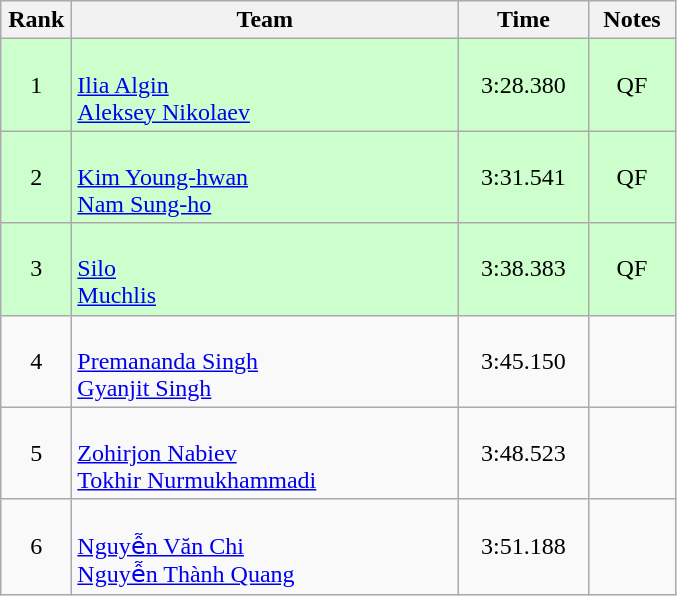<table class=wikitable style="text-align:center">
<tr>
<th width=40>Rank</th>
<th width=250>Team</th>
<th width=80>Time</th>
<th width=50>Notes</th>
</tr>
<tr bgcolor="ccffcc">
<td>1</td>
<td align=left><br><a href='#'>Ilia Algin</a><br><a href='#'>Aleksey Nikolaev</a></td>
<td>3:28.380</td>
<td>QF</td>
</tr>
<tr bgcolor="ccffcc">
<td>2</td>
<td align=left><br><a href='#'>Kim Young-hwan</a><br><a href='#'>Nam Sung-ho</a></td>
<td>3:31.541</td>
<td>QF</td>
</tr>
<tr bgcolor="ccffcc">
<td>3</td>
<td align=left><br><a href='#'>Silo</a><br><a href='#'>Muchlis</a></td>
<td>3:38.383</td>
<td>QF</td>
</tr>
<tr>
<td>4</td>
<td align=left><br><a href='#'>Premananda Singh</a><br><a href='#'>Gyanjit Singh</a></td>
<td>3:45.150</td>
<td></td>
</tr>
<tr>
<td>5</td>
<td align=left><br><a href='#'>Zohirjon Nabiev</a><br><a href='#'>Tokhir Nurmukhammadi</a></td>
<td>3:48.523</td>
<td></td>
</tr>
<tr>
<td>6</td>
<td align=left><br><a href='#'>Nguyễn Văn Chi</a><br><a href='#'>Nguyễn Thành Quang</a></td>
<td>3:51.188</td>
<td></td>
</tr>
</table>
